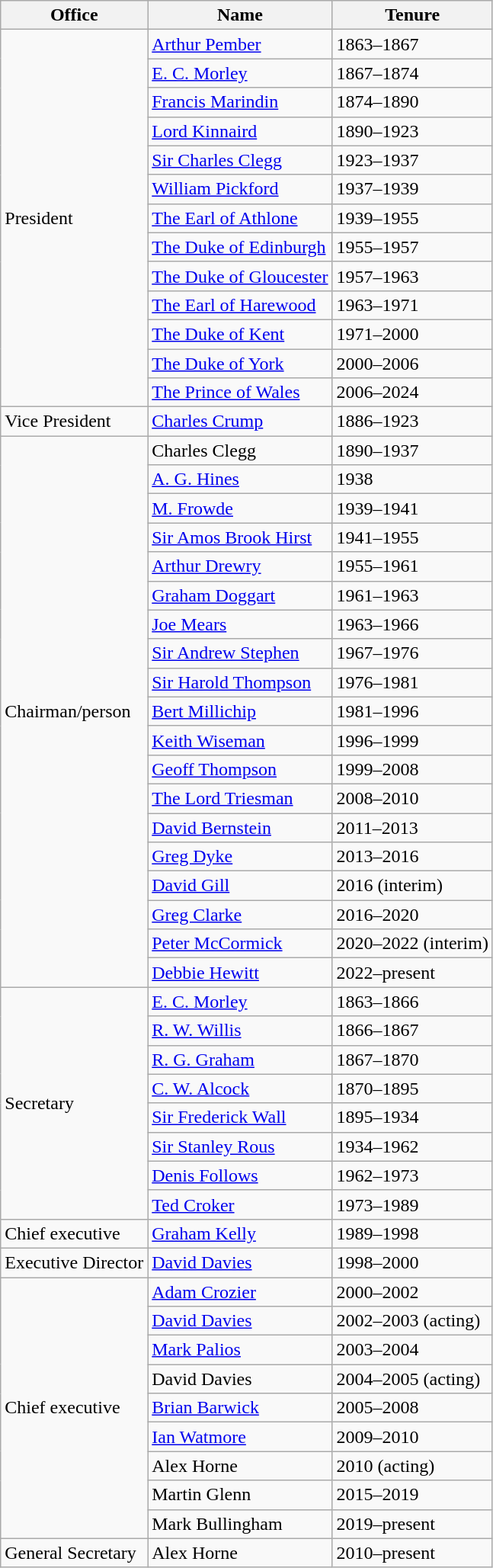<table class="wikitable">
<tr>
<th>Office</th>
<th>Name</th>
<th>Tenure</th>
</tr>
<tr>
<td rowspan=13>President</td>
<td><a href='#'>Arthur Pember</a></td>
<td>1863–1867</td>
</tr>
<tr>
<td><a href='#'>E. C. Morley</a></td>
<td>1867–1874</td>
</tr>
<tr>
<td><a href='#'>Francis Marindin</a></td>
<td>1874–1890</td>
</tr>
<tr>
<td><a href='#'>Lord Kinnaird</a></td>
<td>1890–1923</td>
</tr>
<tr>
<td><a href='#'>Sir Charles Clegg</a></td>
<td>1923–1937</td>
</tr>
<tr>
<td><a href='#'>William Pickford</a></td>
<td>1937–1939</td>
</tr>
<tr>
<td><a href='#'>The Earl of Athlone</a></td>
<td>1939–1955</td>
</tr>
<tr>
<td><a href='#'>The Duke of Edinburgh</a></td>
<td>1955–1957</td>
</tr>
<tr>
<td><a href='#'>The Duke of Gloucester</a></td>
<td>1957–1963</td>
</tr>
<tr>
<td><a href='#'>The Earl of Harewood</a></td>
<td>1963–1971</td>
</tr>
<tr>
<td><a href='#'>The Duke of Kent</a></td>
<td>1971–2000</td>
</tr>
<tr>
<td><a href='#'>The Duke of York</a></td>
<td>2000–2006</td>
</tr>
<tr>
<td><a href='#'>The Prince of Wales</a></td>
<td>2006–2024</td>
</tr>
<tr>
<td>Vice President</td>
<td><a href='#'>Charles Crump</a></td>
<td>1886–1923</td>
</tr>
<tr>
<td rowspan="19">Chairman/person</td>
<td>Charles Clegg</td>
<td>1890–1937</td>
</tr>
<tr>
<td><a href='#'>A. G. Hines</a></td>
<td>1938</td>
</tr>
<tr>
<td><a href='#'>M. Frowde</a></td>
<td>1939–1941</td>
</tr>
<tr>
<td><a href='#'>Sir Amos Brook Hirst</a></td>
<td>1941–1955</td>
</tr>
<tr>
<td><a href='#'>Arthur Drewry</a></td>
<td>1955–1961</td>
</tr>
<tr>
<td><a href='#'>Graham Doggart</a></td>
<td>1961–1963</td>
</tr>
<tr>
<td><a href='#'>Joe Mears</a></td>
<td>1963–1966</td>
</tr>
<tr>
<td><a href='#'>Sir Andrew Stephen</a></td>
<td>1967–1976</td>
</tr>
<tr>
<td><a href='#'>Sir Harold Thompson</a></td>
<td>1976–1981</td>
</tr>
<tr>
<td><a href='#'>Bert Millichip</a></td>
<td>1981–1996</td>
</tr>
<tr>
<td><a href='#'>Keith Wiseman</a></td>
<td>1996–1999</td>
</tr>
<tr>
<td><a href='#'>Geoff Thompson</a></td>
<td>1999–2008</td>
</tr>
<tr>
<td><a href='#'>The Lord Triesman</a></td>
<td>2008–2010</td>
</tr>
<tr>
<td><a href='#'>David Bernstein</a></td>
<td>2011–2013</td>
</tr>
<tr>
<td><a href='#'>Greg Dyke</a></td>
<td>2013–2016</td>
</tr>
<tr>
<td><a href='#'>David Gill</a></td>
<td>2016 (interim)</td>
</tr>
<tr>
<td><a href='#'>Greg Clarke</a></td>
<td>2016–2020</td>
</tr>
<tr>
<td><a href='#'>Peter McCormick</a></td>
<td>2020–2022 (interim)</td>
</tr>
<tr>
<td><a href='#'>Debbie Hewitt</a></td>
<td>2022–present</td>
</tr>
<tr>
<td rowspan="8">Secretary</td>
<td><a href='#'>E. C. Morley</a></td>
<td>1863–1866</td>
</tr>
<tr>
<td><a href='#'>R. W. Willis</a></td>
<td>1866–1867</td>
</tr>
<tr>
<td><a href='#'>R. G. Graham</a></td>
<td>1867–1870</td>
</tr>
<tr>
<td><a href='#'>C. W. Alcock</a></td>
<td>1870–1895</td>
</tr>
<tr>
<td><a href='#'>Sir Frederick Wall</a></td>
<td>1895–1934</td>
</tr>
<tr>
<td><a href='#'>Sir Stanley Rous</a></td>
<td>1934–1962</td>
</tr>
<tr>
<td><a href='#'>Denis Follows</a></td>
<td>1962–1973</td>
</tr>
<tr>
<td><a href='#'>Ted Croker</a></td>
<td>1973–1989</td>
</tr>
<tr>
<td>Chief executive</td>
<td><a href='#'>Graham Kelly</a></td>
<td>1989–1998</td>
</tr>
<tr>
<td>Executive Director</td>
<td><a href='#'>David Davies</a></td>
<td>1998–2000</td>
</tr>
<tr>
<td rowspan="9">Chief executive</td>
<td><a href='#'>Adam Crozier</a></td>
<td>2000–2002</td>
</tr>
<tr>
<td><a href='#'>David Davies</a></td>
<td>2002–2003 (acting)</td>
</tr>
<tr>
<td><a href='#'>Mark Palios</a></td>
<td>2003–2004</td>
</tr>
<tr>
<td>David Davies</td>
<td>2004–2005 (acting)</td>
</tr>
<tr>
<td><a href='#'>Brian Barwick</a></td>
<td>2005–2008</td>
</tr>
<tr>
<td><a href='#'>Ian Watmore</a></td>
<td>2009–2010</td>
</tr>
<tr>
<td>Alex Horne</td>
<td>2010 (acting)</td>
</tr>
<tr>
<td>Martin Glenn</td>
<td>2015–2019</td>
</tr>
<tr>
<td>Mark Bullingham</td>
<td>2019–present</td>
</tr>
<tr>
<td>General Secretary</td>
<td>Alex Horne</td>
<td>2010–present</td>
</tr>
</table>
